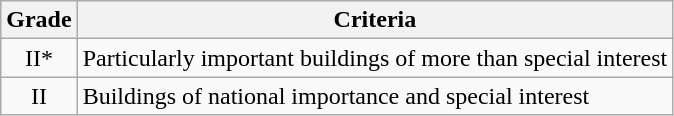<table class="wikitable">
<tr>
<th>Grade</th>
<th>Criteria</th>
</tr>
<tr>
<td align="center" >II*</td>
<td>Particularly important buildings of more than special interest</td>
</tr>
<tr>
<td align="center" >II</td>
<td>Buildings of national importance and special interest</td>
</tr>
</table>
